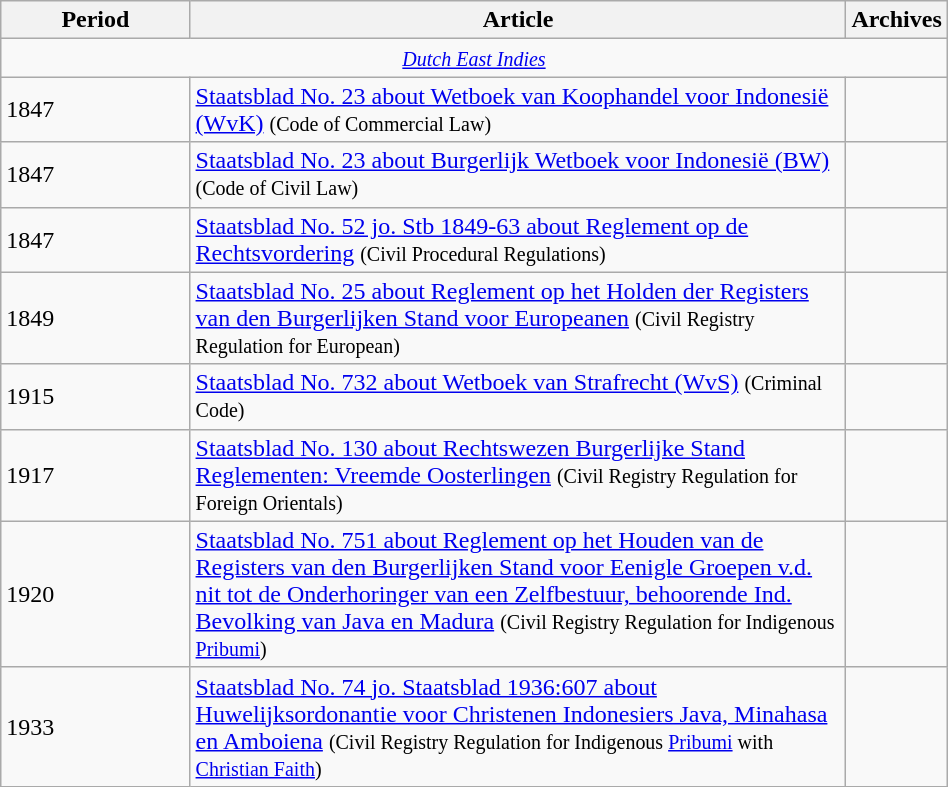<table class="wikitable" style="width:50%">
<tr>
<th style="width:20%">Period</th>
<th>Article</th>
<th style="width:5%">Archives</th>
</tr>
<tr>
<td colspan=3 style="text-align:center;"><small><em><a href='#'>Dutch East Indies</a></em></small></td>
</tr>
<tr>
<td>1847</td>
<td><a href='#'>Staatsblad No. 23 about Wetboek van Koophandel voor Indonesië (WvK)</a> <small>(Code of Commercial Law)</small></td>
<td></td>
</tr>
<tr>
<td>1847</td>
<td><a href='#'>Staatsblad No. 23 about Burgerlijk Wetboek voor Indonesië (BW)</a> <small>(Code of Civil Law)</small></td>
<td></td>
</tr>
<tr>
<td>1847</td>
<td><a href='#'>Staatsblad No. 52 jo. Stb 1849-63 about Reglement op de Rechtsvordering</a> <small>(Civil Procedural Regulations)</small></td>
<td></td>
</tr>
<tr>
<td>1849</td>
<td><a href='#'>Staatsblad No. 25 about Reglement op het Holden der Registers van den Burgerlijken Stand voor Europeanen</a> <small>(Civil Registry Regulation for European)</small></td>
<td></td>
</tr>
<tr>
<td>1915</td>
<td><a href='#'>Staatsblad No. 732 about Wetboek van Strafrecht (WvS)</a> <small>(Criminal Code)</small></td>
<td></td>
</tr>
<tr>
<td>1917</td>
<td><a href='#'>Staatsblad No. 130 about Rechtswezen Burgerlijke Stand Reglementen: Vreemde Oosterlingen</a> <small>(Civil Registry Regulation for Foreign Orientals)</small></td>
<td></td>
</tr>
<tr>
<td>1920</td>
<td><a href='#'>Staatsblad No. 751 about Reglement op het Houden van de Registers van den Burgerlijken Stand voor Eenigle Groepen v.d. nit tot de Onderhoringer van een Zelfbestuur, behoorende Ind. Bevolking van Java en Madura</a> <small>(Civil Registry Regulation for Indigenous <a href='#'>Pribumi</a>)</small></td>
<td></td>
</tr>
<tr>
<td>1933</td>
<td><a href='#'>Staatsblad No. 74 jo. Staatsblad 1936:607 about Huwelijksordonantie voor Christenen Indonesiers Java, Minahasa en Amboiena</a> <small>(Civil Registry Regulation for Indigenous <a href='#'>Pribumi</a> with <a href='#'>Christian Faith</a>)</small></td>
<td></td>
</tr>
</table>
